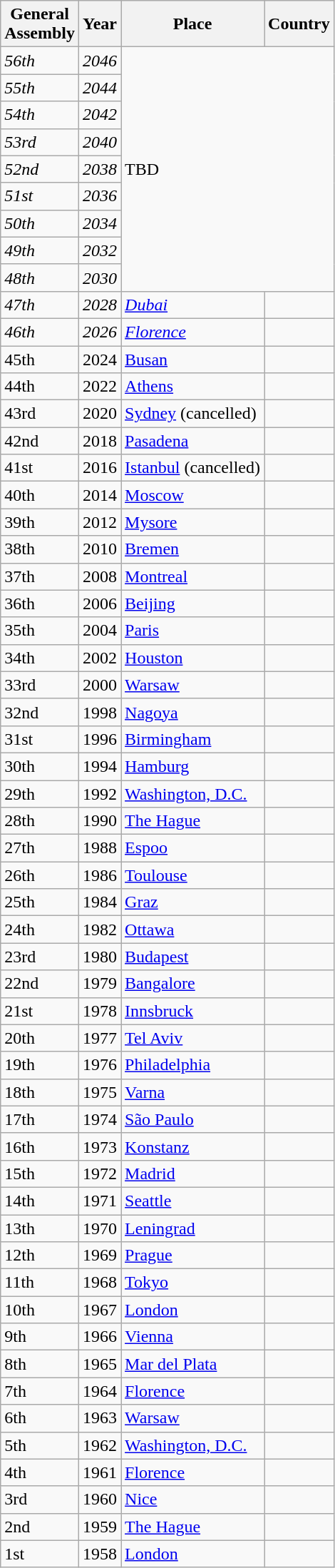<table class=wikitable>
<tr>
<th>General <br>Assembly</th>
<th>Year</th>
<th>Place</th>
<th>Country</th>
</tr>
<tr>
<td><em>56th</em></td>
<td><em>2046</em></td>
<td colspan="2" rowspan="9">TBD</td>
</tr>
<tr>
<td><em>55th</em></td>
<td><em>2044</em></td>
</tr>
<tr>
<td><em>54th</em></td>
<td><em>2042</em></td>
</tr>
<tr>
<td><em>53rd</em></td>
<td><em>2040</em></td>
</tr>
<tr>
<td><em>52nd</em></td>
<td><em>2038</em></td>
</tr>
<tr>
<td><em>51st</em></td>
<td><em>2036</em></td>
</tr>
<tr>
<td><em>50th</em></td>
<td><em>2034</em></td>
</tr>
<tr>
<td><em>49th</em></td>
<td><em>2032</em></td>
</tr>
<tr>
<td><em>48th</em></td>
<td><em>2030</em></td>
</tr>
<tr>
<td><em>47th</em></td>
<td><em>2028</em></td>
<td><em><a href='#'>Dubai</a></em></td>
<td></td>
</tr>
<tr>
<td><em>46th</em></td>
<td><em>2026</em></td>
<td><em><a href='#'>Florence</a></em></td>
<td></td>
</tr>
<tr>
<td>45th</td>
<td>2024</td>
<td><a href='#'>Busan</a></td>
<td></td>
</tr>
<tr>
<td>44th</td>
<td>2022</td>
<td><a href='#'>Athens</a></td>
<td></td>
</tr>
<tr>
<td>43rd</td>
<td>2020</td>
<td><a href='#'>Sydney</a> (cancelled)</td>
<td></td>
</tr>
<tr>
<td>42nd</td>
<td>2018</td>
<td><a href='#'>Pasadena</a></td>
<td></td>
</tr>
<tr>
<td>41st</td>
<td>2016</td>
<td><a href='#'>Istanbul</a> (cancelled)</td>
<td></td>
</tr>
<tr>
<td>40th</td>
<td>2014</td>
<td><a href='#'>Moscow</a></td>
<td></td>
</tr>
<tr>
<td>39th</td>
<td>2012</td>
<td><a href='#'>Mysore</a></td>
<td></td>
</tr>
<tr>
<td>38th</td>
<td>2010</td>
<td><a href='#'>Bremen</a></td>
<td></td>
</tr>
<tr>
<td>37th</td>
<td>2008</td>
<td><a href='#'>Montreal</a></td>
<td></td>
</tr>
<tr>
<td>36th</td>
<td>2006</td>
<td><a href='#'>Beijing</a></td>
<td></td>
</tr>
<tr>
<td>35th</td>
<td>2004</td>
<td><a href='#'>Paris</a></td>
<td></td>
</tr>
<tr>
<td>34th</td>
<td>2002</td>
<td><a href='#'>Houston</a></td>
<td></td>
</tr>
<tr>
<td>33rd</td>
<td>2000</td>
<td><a href='#'>Warsaw</a></td>
<td></td>
</tr>
<tr>
<td>32nd</td>
<td>1998</td>
<td><a href='#'>Nagoya</a></td>
<td></td>
</tr>
<tr>
<td>31st</td>
<td>1996</td>
<td><a href='#'>Birmingham</a></td>
<td></td>
</tr>
<tr>
<td>30th</td>
<td>1994</td>
<td><a href='#'>Hamburg</a></td>
<td></td>
</tr>
<tr>
<td>29th</td>
<td>1992</td>
<td><a href='#'>Washington, D.C.</a></td>
<td></td>
</tr>
<tr>
<td>28th</td>
<td>1990</td>
<td><a href='#'>The Hague</a></td>
<td></td>
</tr>
<tr>
<td>27th</td>
<td>1988</td>
<td><a href='#'>Espoo</a></td>
<td></td>
</tr>
<tr>
<td>26th</td>
<td>1986</td>
<td><a href='#'>Toulouse</a></td>
<td></td>
</tr>
<tr>
<td>25th</td>
<td>1984</td>
<td><a href='#'>Graz</a></td>
<td></td>
</tr>
<tr>
<td>24th</td>
<td>1982</td>
<td><a href='#'>Ottawa</a></td>
<td></td>
</tr>
<tr>
<td>23rd</td>
<td>1980</td>
<td><a href='#'>Budapest</a></td>
<td></td>
</tr>
<tr>
<td>22nd</td>
<td>1979</td>
<td><a href='#'>Bangalore</a></td>
<td></td>
</tr>
<tr>
<td>21st</td>
<td>1978</td>
<td><a href='#'>Innsbruck</a></td>
<td></td>
</tr>
<tr>
<td>20th</td>
<td>1977</td>
<td><a href='#'>Tel Aviv</a></td>
<td></td>
</tr>
<tr>
<td>19th</td>
<td>1976</td>
<td><a href='#'>Philadelphia</a></td>
<td></td>
</tr>
<tr>
<td>18th</td>
<td>1975</td>
<td><a href='#'>Varna</a></td>
<td></td>
</tr>
<tr>
<td>17th</td>
<td>1974</td>
<td><a href='#'>São Paulo</a></td>
<td></td>
</tr>
<tr>
<td>16th</td>
<td>1973</td>
<td><a href='#'>Konstanz</a></td>
<td></td>
</tr>
<tr>
<td>15th</td>
<td>1972</td>
<td><a href='#'>Madrid</a></td>
<td></td>
</tr>
<tr>
<td>14th</td>
<td>1971</td>
<td><a href='#'>Seattle</a></td>
<td></td>
</tr>
<tr>
<td>13th</td>
<td>1970</td>
<td><a href='#'>Leningrad</a></td>
<td></td>
</tr>
<tr>
<td>12th</td>
<td>1969</td>
<td><a href='#'>Prague</a></td>
<td></td>
</tr>
<tr>
<td>11th</td>
<td>1968</td>
<td><a href='#'>Tokyo</a></td>
<td></td>
</tr>
<tr>
<td>10th</td>
<td>1967</td>
<td><a href='#'>London</a></td>
<td></td>
</tr>
<tr>
<td>9th</td>
<td>1966</td>
<td><a href='#'>Vienna</a></td>
<td></td>
</tr>
<tr>
<td>8th</td>
<td>1965</td>
<td><a href='#'>Mar del Plata</a></td>
<td></td>
</tr>
<tr>
<td>7th</td>
<td>1964</td>
<td><a href='#'>Florence</a></td>
<td></td>
</tr>
<tr>
<td>6th</td>
<td>1963</td>
<td><a href='#'>Warsaw</a></td>
<td></td>
</tr>
<tr>
<td>5th</td>
<td>1962</td>
<td><a href='#'>Washington, D.C.</a></td>
<td></td>
</tr>
<tr>
<td>4th</td>
<td>1961</td>
<td><a href='#'>Florence</a></td>
<td></td>
</tr>
<tr>
<td>3rd</td>
<td>1960</td>
<td><a href='#'>Nice</a></td>
<td></td>
</tr>
<tr>
<td>2nd</td>
<td>1959</td>
<td><a href='#'>The Hague</a></td>
<td></td>
</tr>
<tr>
<td>1st</td>
<td>1958</td>
<td><a href='#'>London</a></td>
<td></td>
</tr>
</table>
